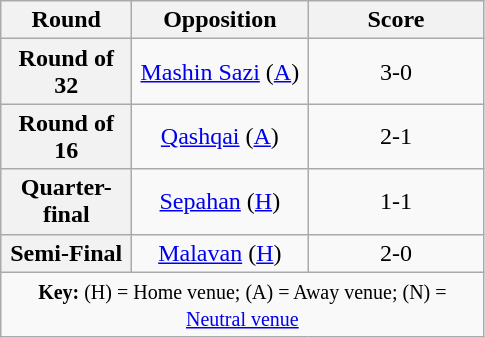<table class="wikitable plainrowheaders" style="text-align:center;margin:0">
<tr>
<th scope="col" style="width:80px">Round</th>
<th scope="col" style="width:110px">Opposition</th>
<th scope="col" style="width:110px">Score</th>
</tr>
<tr>
<th scope=row style="text-align:center">Round of 32</th>
<td><a href='#'>Mashin Sazi</a> (<a href='#'>A</a>)</td>
<td>3-0</td>
</tr>
<tr>
<th scope=row style="text-align:center">Round of 16</th>
<td><a href='#'>Qashqai</a> (<a href='#'>A</a>)</td>
<td>2-1</td>
</tr>
<tr>
<th scope=row style="text-align:center">Quarter-final</th>
<td><a href='#'>Sepahan</a> (<a href='#'>H</a>)</td>
<td>1-1  </td>
</tr>
<tr>
<th scope=row style="text-align:center">Semi-Final</th>
<td><a href='#'>Malavan</a> (<a href='#'>H</a>)</td>
<td>2-0</td>
</tr>
<tr>
<td colspan="3"><small><strong>Key:</strong> (H) = Home venue; (A) = Away venue; (N) = <a href='#'>Neutral venue</a></small></td>
</tr>
</table>
